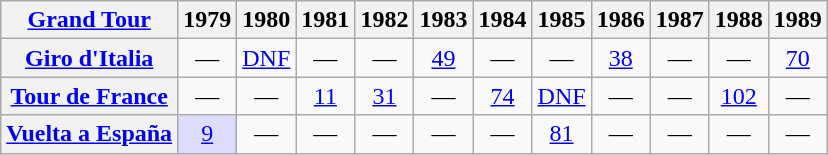<table class="wikitable plainrowheaders">
<tr>
<th scope="col"><a href='#'>Grand Tour</a></th>
<th scope="col">1979</th>
<th scope="col">1980</th>
<th scope="col">1981</th>
<th scope="col">1982</th>
<th scope="col">1983</th>
<th scope="col">1984</th>
<th scope="col">1985</th>
<th scope="col">1986</th>
<th scope="col">1987</th>
<th scope="col">1988</th>
<th scope="col">1989</th>
</tr>
<tr style="text-align:center;">
<th scope="row"> <a href='#'>Giro d'Italia</a></th>
<td>—</td>
<td><a href='#'>DNF</a></td>
<td>—</td>
<td>—</td>
<td><a href='#'>49</a></td>
<td>—</td>
<td>—</td>
<td><a href='#'>38</a></td>
<td>—</td>
<td>—</td>
<td><a href='#'>70</a></td>
</tr>
<tr style="text-align:center;">
<th scope="row"> <a href='#'>Tour de France</a></th>
<td>—</td>
<td>—</td>
<td><a href='#'>11</a></td>
<td><a href='#'>31</a></td>
<td>—</td>
<td><a href='#'>74</a></td>
<td><a href='#'>DNF</a></td>
<td>—</td>
<td>—</td>
<td><a href='#'>102</a></td>
<td>—</td>
</tr>
<tr style="text-align:center;">
<th scope="row"> <a href='#'>Vuelta a España</a></th>
<td align="center" style="background:#ddddff;"><a href='#'>9</a></td>
<td>—</td>
<td>—</td>
<td>—</td>
<td>—</td>
<td>—</td>
<td><a href='#'>81</a></td>
<td>—</td>
<td>—</td>
<td>—</td>
<td>—</td>
</tr>
</table>
